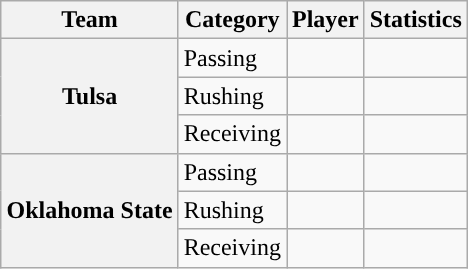<table class="wikitable" style="float:right">
<tr>
<th>Team</th>
<th>Category</th>
<th>Player</th>
<th>Statistics</th>
</tr>
<tr>
<th rowspan=3>Tulsa</th>
<td>Passing</td>
<td></td>
<td></td>
</tr>
<tr>
<td>Rushing</td>
<td></td>
<td></td>
</tr>
<tr>
<td>Receiving</td>
<td></td>
<td></td>
</tr>
<tr>
<th rowspan=3>Oklahoma State</th>
<td>Passing</td>
<td></td>
<td></td>
</tr>
<tr>
<td>Rushing</td>
<td></td>
<td></td>
</tr>
<tr>
<td>Receiving</td>
<td></td>
<td></td>
</tr>
</table>
